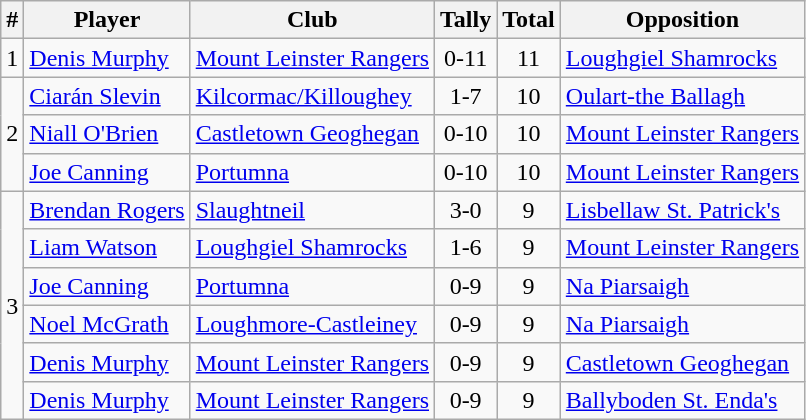<table class="wikitable">
<tr>
<th>#</th>
<th>Player</th>
<th>Club</th>
<th>Tally</th>
<th>Total</th>
<th>Opposition</th>
</tr>
<tr>
<td rowspan=1 align=center>1</td>
<td><a href='#'>Denis Murphy</a></td>
<td><a href='#'>Mount Leinster Rangers</a></td>
<td align=center>0-11</td>
<td align=center>11</td>
<td><a href='#'>Loughgiel Shamrocks</a></td>
</tr>
<tr>
<td rowspan=3 align=center>2</td>
<td><a href='#'>Ciarán Slevin</a></td>
<td><a href='#'>Kilcormac/Killoughey</a></td>
<td align=center>1-7</td>
<td align=center>10</td>
<td><a href='#'>Oulart-the Ballagh</a></td>
</tr>
<tr>
<td><a href='#'>Niall O'Brien</a></td>
<td><a href='#'>Castletown Geoghegan</a></td>
<td align=center>0-10</td>
<td align=center>10</td>
<td><a href='#'>Mount Leinster Rangers</a></td>
</tr>
<tr>
<td><a href='#'>Joe Canning</a></td>
<td><a href='#'>Portumna</a></td>
<td align=center>0-10</td>
<td align=center>10</td>
<td><a href='#'>Mount Leinster Rangers</a></td>
</tr>
<tr>
<td rowspan=6 align=center>3</td>
<td><a href='#'>Brendan Rogers</a></td>
<td><a href='#'>Slaughtneil</a></td>
<td align=center>3-0</td>
<td align=center>9</td>
<td><a href='#'>Lisbellaw St. Patrick's</a></td>
</tr>
<tr>
<td><a href='#'>Liam Watson</a></td>
<td><a href='#'>Loughgiel Shamrocks</a></td>
<td align=center>1-6</td>
<td align=center>9</td>
<td><a href='#'>Mount Leinster Rangers</a></td>
</tr>
<tr>
<td><a href='#'>Joe Canning</a></td>
<td><a href='#'>Portumna</a></td>
<td align=center>0-9</td>
<td align=center>9</td>
<td><a href='#'>Na Piarsaigh</a></td>
</tr>
<tr>
<td><a href='#'>Noel McGrath</a></td>
<td><a href='#'>Loughmore-Castleiney</a></td>
<td align=center>0-9</td>
<td align=center>9</td>
<td><a href='#'>Na Piarsaigh</a></td>
</tr>
<tr>
<td><a href='#'>Denis Murphy</a></td>
<td><a href='#'>Mount Leinster Rangers</a></td>
<td align=center>0-9</td>
<td align=center>9</td>
<td><a href='#'>Castletown Geoghegan</a></td>
</tr>
<tr>
<td><a href='#'>Denis Murphy</a></td>
<td><a href='#'>Mount Leinster Rangers</a></td>
<td align=center>0-9</td>
<td align=center>9</td>
<td><a href='#'>Ballyboden St. Enda's</a></td>
</tr>
</table>
